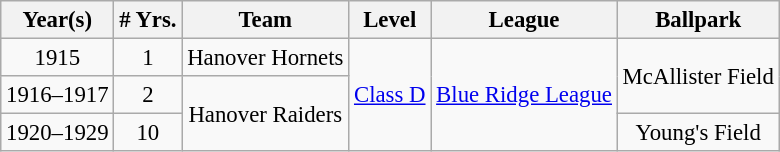<table class="wikitable" style="text-align:center; font-size: 95%;">
<tr>
<th>Year(s)</th>
<th># Yrs.</th>
<th>Team</th>
<th>Level</th>
<th>League</th>
<th>Ballpark</th>
</tr>
<tr>
<td>1915</td>
<td>1</td>
<td>Hanover Hornets</td>
<td rowspan=3><a href='#'>Class D</a></td>
<td rowspan=3><a href='#'>Blue Ridge League</a></td>
<td rowspan=2>McAllister Field</td>
</tr>
<tr>
<td>1916–1917</td>
<td>2</td>
<td rowspan=2>Hanover Raiders</td>
</tr>
<tr>
<td>1920–1929</td>
<td>10</td>
<td>Young's Field</td>
</tr>
</table>
